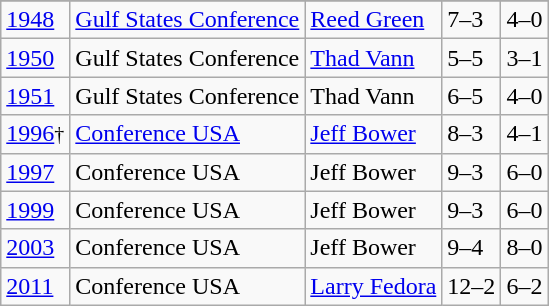<table class="wikitable">
<tr>
</tr>
<tr>
<td><a href='#'>1948</a></td>
<td><a href='#'>Gulf States Conference</a></td>
<td><a href='#'>Reed Green</a></td>
<td>7–3</td>
<td>4–0</td>
</tr>
<tr>
<td><a href='#'>1950</a></td>
<td>Gulf States Conference</td>
<td><a href='#'>Thad Vann</a></td>
<td>5–5</td>
<td>3–1</td>
</tr>
<tr>
<td><a href='#'>1951</a></td>
<td>Gulf States Conference</td>
<td>Thad Vann</td>
<td>6–5</td>
<td>4–0</td>
</tr>
<tr>
<td><a href='#'>1996</a><small>†</small></td>
<td><a href='#'>Conference USA</a></td>
<td><a href='#'>Jeff Bower</a></td>
<td>8–3</td>
<td>4–1</td>
</tr>
<tr>
<td><a href='#'>1997</a></td>
<td>Conference USA</td>
<td>Jeff Bower</td>
<td>9–3</td>
<td>6–0</td>
</tr>
<tr>
<td><a href='#'>1999</a></td>
<td>Conference USA</td>
<td>Jeff Bower</td>
<td>9–3</td>
<td>6–0</td>
</tr>
<tr>
<td><a href='#'>2003</a></td>
<td>Conference USA</td>
<td>Jeff Bower</td>
<td>9–4</td>
<td>8–0</td>
</tr>
<tr>
<td><a href='#'>2011</a></td>
<td>Conference USA</td>
<td><a href='#'>Larry Fedora</a></td>
<td>12–2</td>
<td>6–2</td>
</tr>
</table>
